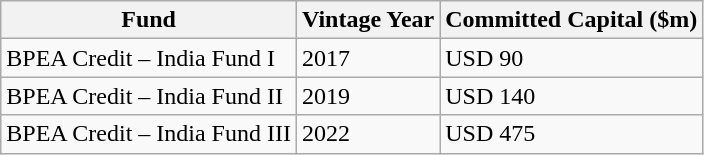<table class="wikitable">
<tr>
<th>Fund</th>
<th>Vintage Year</th>
<th>Committed Capital ($m)</th>
</tr>
<tr>
<td>BPEA Credit – India Fund I</td>
<td>2017</td>
<td>USD 90</td>
</tr>
<tr>
<td>BPEA Credit – India Fund II</td>
<td>2019</td>
<td>USD 140</td>
</tr>
<tr>
<td>BPEA Credit – India Fund III</td>
<td>2022</td>
<td>USD 475</td>
</tr>
</table>
